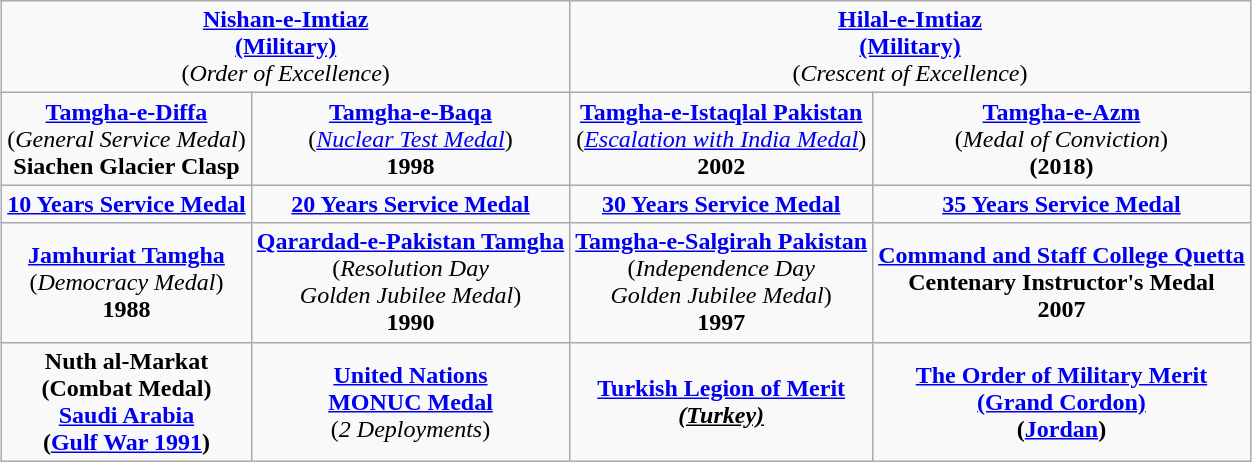<table class="wikitable" style="margin:1em auto; text-align:center;">
<tr>
<td colspan="2"><strong><a href='#'>Nishan-e-Imtiaz</a></strong><br><strong><a href='#'>(Military)</a></strong><br>(<em>Order of Excellence</em>)</td>
<td colspan="2"><strong><a href='#'>Hilal-e-Imtiaz</a></strong><br><strong><a href='#'>(Military)</a></strong><br>(<em>Crescent of Excellence</em>)</td>
</tr>
<tr>
<td><strong><a href='#'>Tamgha-e-Diffa</a></strong><br>(<em>General Service Medal</em>)<br><strong>Siachen Glacier Clasp</strong></td>
<td><strong><a href='#'>Tamgha-e-Baqa</a></strong><br>(<em><a href='#'>Nuclear Test Medal</a></em>)<br><strong>1998</strong></td>
<td><strong><a href='#'>Tamgha-e-Istaqlal Pakistan</a></strong><br>(<em><a href='#'>Escalation with India Medal</a></em>)<br><strong>2002</strong></td>
<td><strong><a href='#'>Tamgha-e-Azm</a></strong><br>(<em>Medal of Conviction</em>)<br><strong>(2018)</strong></td>
</tr>
<tr>
<td><strong><a href='#'>10 Years Service Medal</a></strong></td>
<td><strong><a href='#'>20 Years Service Medal</a></strong></td>
<td><strong><a href='#'>30 Years Service Medal</a></strong></td>
<td><strong><a href='#'>35 Years Service Medal</a></strong></td>
</tr>
<tr>
<td><strong><a href='#'>Jamhuriat Tamgha</a></strong><br>(<em>Democracy Medal</em>)<br><strong>1988</strong></td>
<td><strong><a href='#'>Qarardad-e-Pakistan Tamgha</a></strong><br>(<em>Resolution Day</em><br><em>Golden Jubilee Medal</em>)<br><strong>1990</strong></td>
<td><strong><a href='#'>Tamgha-e-Salgirah Pakistan</a></strong><br>(<em>Independence Day</em><br><em>Golden Jubilee Medal</em>)<br><strong>1997</strong></td>
<td><strong><a href='#'>Command and Staff College Quetta</a></strong><br><strong>Centenary Instructor's Medal</strong><br><strong>2007</strong></td>
</tr>
<tr>
<td><strong>Nuth al-Markat</strong><br><strong>(Combat Medal)</strong><br><strong><a href='#'>Saudi Arabia</a></strong><br><strong>(<a href='#'>Gulf War 1991</a>)</strong></td>
<td><strong><a href='#'>United Nations</a></strong><br><a href='#'><strong>MONUC Medal</strong></a><br>(<em>2 Deployments</em>)</td>
<td><a href='#'><strong>Turkish Legion of Merit</strong></a><strong></strong><br><u><strong><em>(Turkey)</em></strong></u></td>
<td><strong><a href='#'>The Order of Military Merit</a></strong><br><a href='#'><strong>(Grand Cordon)</strong></a><strong></strong><br><strong>(<a href='#'>Jordan</a>)</strong></td>
</tr>
</table>
